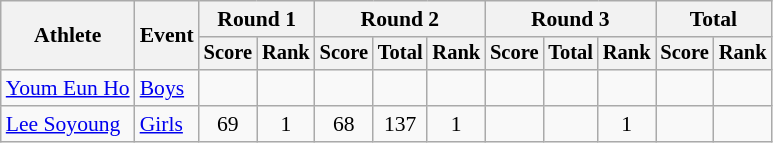<table class="wikitable" style="font-size:90%">
<tr>
<th rowspan="2">Athlete</th>
<th rowspan="2">Event</th>
<th colspan="2">Round 1</th>
<th colspan="3">Round 2</th>
<th colspan="3">Round 3</th>
<th colspan="2">Total</th>
</tr>
<tr style="font-size:95%">
<th>Score</th>
<th>Rank</th>
<th>Score</th>
<th>Total</th>
<th>Rank</th>
<th>Score</th>
<th>Total</th>
<th>Rank</th>
<th>Score</th>
<th>Rank</th>
</tr>
<tr align=center>
<td align=left><a href='#'>Youm Eun Ho</a></td>
<td align=left><a href='#'>Boys</a></td>
<td></td>
<td></td>
<td></td>
<td></td>
<td></td>
<td></td>
<td></td>
<td></td>
<td></td>
<td></td>
</tr>
<tr align=center>
<td align=left><a href='#'>Lee Soyoung</a></td>
<td align=left><a href='#'>Girls</a></td>
<td>69</td>
<td>1</td>
<td>68</td>
<td>137</td>
<td>1</td>
<td></td>
<td></td>
<td>1</td>
<td></td>
<td></td>
</tr>
</table>
